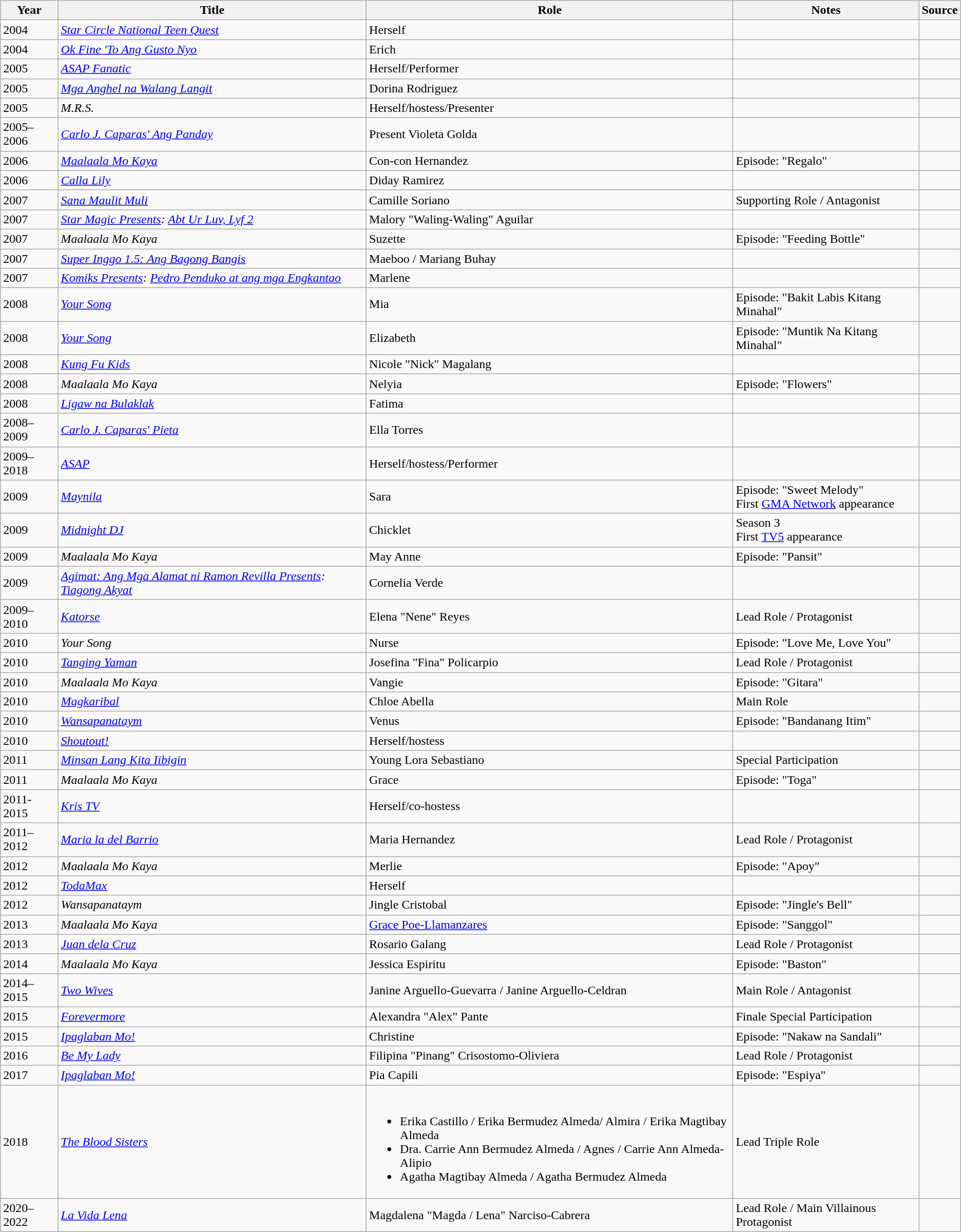<table class="wikitable sortable" >
<tr>
<th>Year</th>
<th>Title</th>
<th>Role</th>
<th class="unsortable">Notes </th>
<th class="unsortable">Source </th>
</tr>
<tr>
<td>2004</td>
<td><em><a href='#'>Star Circle National Teen Quest</a></em></td>
<td>Herself</td>
<td></td>
<td></td>
</tr>
<tr>
<td>2004</td>
<td><em><a href='#'>Ok Fine 'To Ang Gusto Nyo</a></em></td>
<td>Erich</td>
<td></td>
<td></td>
</tr>
<tr>
<td>2005</td>
<td><em><a href='#'>ASAP Fanatic</a></em></td>
<td>Herself/Performer</td>
<td></td>
<td></td>
</tr>
<tr>
<td>2005</td>
<td><em><a href='#'>Mga Anghel na Walang Langit</a></em></td>
<td>Dorina Rodriguez</td>
<td></td>
<td></td>
</tr>
<tr>
<td>2005</td>
<td><em>M.R.S.</em></td>
<td>Herself/hostess/Presenter</td>
<td></td>
<td></td>
</tr>
<tr>
<td>2005–2006</td>
<td><em><a href='#'>Carlo J. Caparas' Ang Panday</a></em></td>
<td>Present Violeta Golda</td>
<td></td>
<td></td>
</tr>
<tr>
<td>2006</td>
<td><em><a href='#'>Maalaala Mo Kaya</a></em></td>
<td>Con-con Hernandez</td>
<td>Episode: "Regalo"</td>
<td></td>
</tr>
<tr>
<td>2006</td>
<td><em><a href='#'>Calla Lily</a></em></td>
<td>Diday Ramirez</td>
<td></td>
<td></td>
</tr>
<tr>
<td>2007</td>
<td><em><a href='#'>Sana Maulit Muli</a></em></td>
<td>Camille Soriano</td>
<td>Supporting Role / Antagonist</td>
<td></td>
</tr>
<tr>
<td>2007</td>
<td><em><a href='#'>Star Magic Presents</a>: <a href='#'>Abt Ur Luv, Lyf 2</a></em></td>
<td>Malory "Waling-Waling" Aguilar</td>
<td></td>
<td></td>
</tr>
<tr>
<td>2007</td>
<td><em>Maalaala Mo Kaya</em></td>
<td>Suzette</td>
<td>Episode: "Feeding Bottle"</td>
<td></td>
</tr>
<tr>
<td>2007</td>
<td><em><a href='#'>Super Inggo 1.5: Ang Bagong Bangis</a></em></td>
<td>Maeboo / Mariang Buhay</td>
<td></td>
<td></td>
</tr>
<tr>
<td>2007</td>
<td><em><a href='#'>Komiks Presents</a>: <a href='#'>Pedro Penduko at ang mga Engkantao</a></em></td>
<td>Marlene</td>
<td></td>
<td></td>
</tr>
<tr>
<td>2008</td>
<td><em><a href='#'>Your Song</a></em></td>
<td>Mia</td>
<td>Episode: "Bakit Labis Kitang Minahal"</td>
</tr>
<tr>
<td>2008</td>
<td><em><a href='#'>Your Song</a></em></td>
<td>Elizabeth</td>
<td>Episode: "Muntik Na Kitang Minahal"</td>
<td></td>
</tr>
<tr>
<td>2008</td>
<td><em><a href='#'>Kung Fu Kids</a></em></td>
<td>Nicole "Nick" Magalang</td>
<td></td>
<td></td>
</tr>
<tr>
<td>2008</td>
<td><em>Maalaala Mo Kaya</em></td>
<td>Nelyia</td>
<td>Episode: "Flowers"</td>
<td></td>
</tr>
<tr>
<td>2008</td>
<td><em><a href='#'>Ligaw na Bulaklak</a></em></td>
<td>Fatima</td>
<td></td>
<td></td>
</tr>
<tr>
<td>2008–2009</td>
<td><em><a href='#'>Carlo J. Caparas' Pieta</a></em></td>
<td>Ella Torres</td>
<td></td>
<td></td>
</tr>
<tr>
<td>2009–2018</td>
<td><em><a href='#'>ASAP</a></em></td>
<td>Herself/hostess/Performer</td>
<td></td>
<td></td>
</tr>
<tr>
<td>2009</td>
<td><em><a href='#'>Maynila</a></em></td>
<td>Sara</td>
<td>Episode: "Sweet Melody" <br> First <a href='#'>GMA Network</a> appearance</td>
<td></td>
</tr>
<tr>
<td>2009</td>
<td><em><a href='#'>Midnight DJ</a></em></td>
<td>Chicklet</td>
<td>Season 3 <br> First <a href='#'>TV5</a> appearance</td>
<td></td>
</tr>
<tr>
<td>2009</td>
<td><em>Maalaala Mo Kaya</em></td>
<td>May Anne</td>
<td>Episode: "Pansit"</td>
<td></td>
</tr>
<tr>
<td>2009</td>
<td><em><a href='#'>Agimat: Ang Mga Alamat ni Ramon Revilla Presents</a>: <a href='#'>Tiagong Akyat</a></em></td>
<td>Cornelia Verde</td>
<td></td>
<td></td>
</tr>
<tr>
<td>2009–2010</td>
<td><em><a href='#'>Katorse</a></em></td>
<td>Elena "Nene" Reyes</td>
<td>Lead Role / Protagonist</td>
<td></td>
</tr>
<tr>
<td>2010</td>
<td><em>Your Song</em></td>
<td>Nurse</td>
<td>Episode: "Love Me, Love You"</td>
<td></td>
</tr>
<tr>
<td>2010</td>
<td><em><a href='#'>Tanging Yaman</a></em></td>
<td>Josefina "Fina" Policarpio</td>
<td>Lead Role / Protagonist</td>
<td></td>
</tr>
<tr>
<td>2010</td>
<td><em>Maalaala Mo Kaya</em></td>
<td>Vangie</td>
<td>Episode: "Gitara"</td>
<td></td>
</tr>
<tr>
<td>2010</td>
<td><em><a href='#'>Magkaribal</a></em></td>
<td>Chloe Abella</td>
<td>Main Role</td>
<td></td>
</tr>
<tr>
<td>2010</td>
<td><em><a href='#'>Wansapanataym</a></em></td>
<td>Venus</td>
<td>Episode: "Bandanang Itim"</td>
<td></td>
</tr>
<tr>
<td>2010</td>
<td><em><a href='#'>Shoutout!</a></em></td>
<td>Herself/hostess</td>
<td></td>
<td></td>
</tr>
<tr>
<td>2011</td>
<td><em><a href='#'>Minsan Lang Kita Iibigin</a></em></td>
<td>Young Lora Sebastiano</td>
<td>Special Participation</td>
<td></td>
</tr>
<tr>
<td>2011</td>
<td><em>Maalaala Mo Kaya</em></td>
<td>Grace</td>
<td>Episode: "Toga"</td>
<td></td>
</tr>
<tr>
<td>2011-2015</td>
<td><em><a href='#'>Kris TV</a></em></td>
<td>Herself/co-hostess</td>
<td></td>
<td></td>
</tr>
<tr>
<td>2011–2012</td>
<td><em><a href='#'>Maria la del Barrio</a></em></td>
<td>Maria Hernandez</td>
<td>Lead Role / Protagonist</td>
<td></td>
</tr>
<tr>
<td>2012</td>
<td><em>Maalaala Mo Kaya</em></td>
<td>Merlie</td>
<td>Episode: "Apoy"</td>
<td></td>
</tr>
<tr>
<td>2012</td>
<td><em><a href='#'>TodaMax</a></em></td>
<td>Herself</td>
<td></td>
<td></td>
</tr>
<tr>
<td>2012</td>
<td><em>Wansapanataym</em></td>
<td>Jingle Cristobal</td>
<td>Episode: "Jingle's Bell"</td>
<td></td>
</tr>
<tr>
<td>2013</td>
<td><em>Maalaala Mo Kaya</em></td>
<td><a href='#'>Grace Poe-Llamanzares</a></td>
<td>Episode: "Sanggol"</td>
<td></td>
</tr>
<tr>
<td>2013</td>
<td><em><a href='#'>Juan dela Cruz</a></em></td>
<td>Rosario Galang</td>
<td>Lead Role / Protagonist</td>
<td></td>
</tr>
<tr>
<td>2014</td>
<td><em>Maalaala Mo Kaya</em></td>
<td>Jessica Espiritu</td>
<td>Episode: "Baston"</td>
<td></td>
</tr>
<tr>
<td>2014–2015</td>
<td><em><a href='#'>Two Wives</a></em></td>
<td>Janine Arguello-Guevarra / Janine Arguello-Celdran</td>
<td>Main Role / Antagonist</td>
<td></td>
</tr>
<tr>
<td>2015</td>
<td><em><a href='#'>Forevermore</a></em></td>
<td>Alexandra "Alex" Pante</td>
<td>Finale Special Participation</td>
<td></td>
</tr>
<tr>
<td>2015</td>
<td><em><a href='#'>Ipaglaban Mo!</a></em></td>
<td>Christine</td>
<td>Episode: "Nakaw na Sandali"</td>
<td></td>
</tr>
<tr>
<td>2016</td>
<td><em><a href='#'>Be My Lady</a></em></td>
<td>Filipina "Pinang" Crisostomo-Oliviera</td>
<td>Lead Role / Protagonist</td>
<td></td>
</tr>
<tr>
<td>2017</td>
<td><em><a href='#'>Ipaglaban Mo!</a></em></td>
<td>Pia Capili</td>
<td>Episode: "Espiya"</td>
<td></td>
</tr>
<tr>
<td>2018</td>
<td><em><a href='#'>The Blood Sisters</a></em></td>
<td><br><ul><li>Erika Castillo / Erika Bermudez Almeda/ Almira / Erika Magtibay Almeda</li><li>Dra. Carrie Ann Bermudez Almeda / Agnes / Carrie Ann Almeda-Alipio</li><li>Agatha Magtibay Almeda / Agatha Bermudez Almeda</li></ul></td>
<td>Lead Triple Role</td>
<td></td>
</tr>
<tr>
<td>2020–2022</td>
<td><em><a href='#'>La Vida Lena</a></em></td>
<td>Magdalena "Magda / Lena" Narciso-Cabrera</td>
<td>Lead Role / Main Villainous Protagonist</td>
<td></td>
</tr>
</table>
